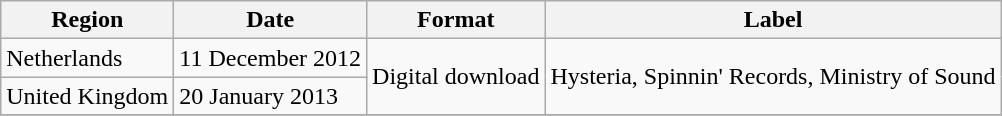<table class=wikitable>
<tr>
<th scope="col">Region</th>
<th scope="col">Date</th>
<th scope="col">Format</th>
<th scope="col">Label</th>
</tr>
<tr>
<td>Netherlands</td>
<td>11 December 2012</td>
<td rowspan="2">Digital download</td>
<td rowspan="2">Hysteria, Spinnin' Records, Ministry of Sound</td>
</tr>
<tr>
<td>United Kingdom</td>
<td>20 January 2013</td>
</tr>
<tr>
</tr>
</table>
